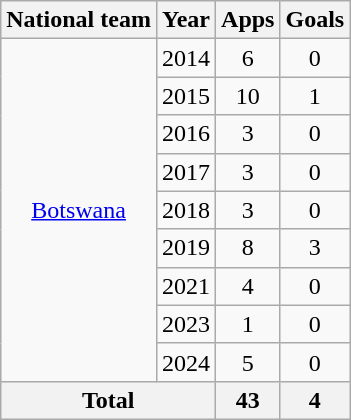<table class="wikitable" style="text-align: center;">
<tr>
<th>National team</th>
<th>Year</th>
<th>Apps</th>
<th>Goals</th>
</tr>
<tr>
<td rowspan="9"><a href='#'>Botswana</a></td>
<td>2014</td>
<td>6</td>
<td>0</td>
</tr>
<tr>
<td>2015</td>
<td>10</td>
<td>1</td>
</tr>
<tr>
<td>2016</td>
<td>3</td>
<td>0</td>
</tr>
<tr>
<td>2017</td>
<td>3</td>
<td>0</td>
</tr>
<tr>
<td>2018</td>
<td>3</td>
<td>0</td>
</tr>
<tr>
<td>2019</td>
<td>8</td>
<td>3</td>
</tr>
<tr>
<td>2021</td>
<td>4</td>
<td>0</td>
</tr>
<tr>
<td>2023</td>
<td>1</td>
<td>0</td>
</tr>
<tr>
<td>2024</td>
<td>5</td>
<td>0</td>
</tr>
<tr>
<th colspan="2">Total</th>
<th>43</th>
<th>4</th>
</tr>
</table>
